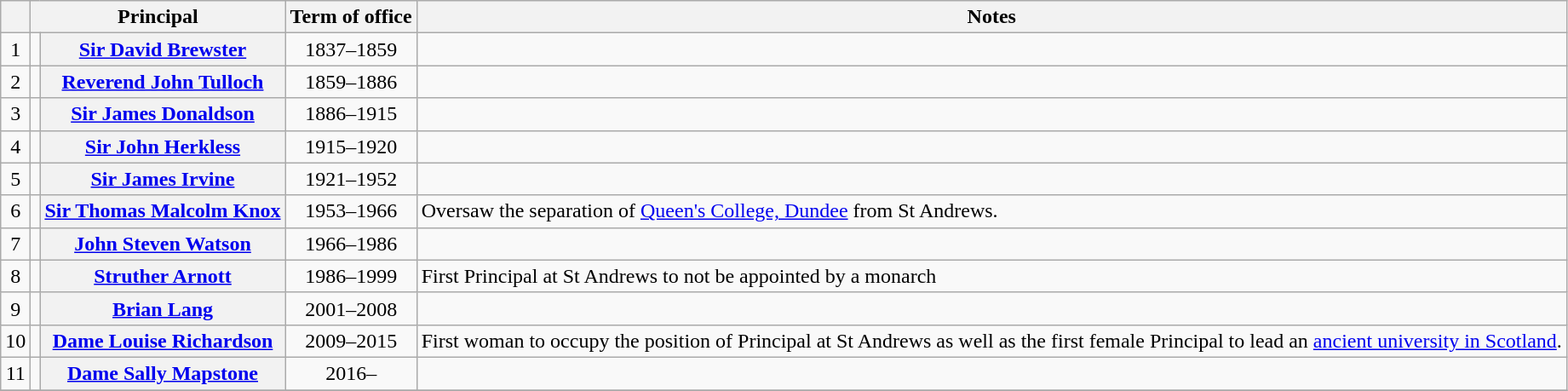<table class="wikitable sortable">
<tr>
<th scope="row"></th>
<th colspan="2" scope="col">Principal</th>
<th scope="col">Term of office</th>
<th scope="col" class="unsortable">Notes</th>
</tr>
<tr>
<td align="center">1</td>
<td data-sort-value="Brewster, David"></td>
<th scope="row"><a href='#'>Sir David Brewster</a></th>
<td align="center">1837–1859</td>
<td></td>
</tr>
<tr>
<td align="center">2</td>
<td data-sort-value="Tulloch, John"></td>
<th scope="row"><a href='#'>Reverend John Tulloch</a></th>
<td align="center">1859–1886</td>
<td></td>
</tr>
<tr>
<td align="center">3</td>
<td data-sort-value="Donaldson, James"></td>
<th scope="row"><a href='#'>Sir James Donaldson</a></th>
<td align="center">1886–1915</td>
<td></td>
</tr>
<tr>
<td align="center">4</td>
<td data-sort-value="Herkless, John"></td>
<th scope="row"><a href='#'>Sir John Herkless</a></th>
<td align="center">1915–1920</td>
<td></td>
</tr>
<tr>
<td align="center">5</td>
<td data-sort-value="Irvine, James"></td>
<th scope="row"><a href='#'>Sir James Irvine</a></th>
<td align="center">1921–1952</td>
<td></td>
</tr>
<tr>
<td align="center">6</td>
<td data-sort-value="Knox, Thomas"></td>
<th scope="row"><a href='#'>Sir Thomas Malcolm Knox</a></th>
<td align="center">1953–1966</td>
<td>Oversaw the separation of <a href='#'>Queen's College, Dundee</a> from St Andrews.</td>
</tr>
<tr>
<td align="center">7</td>
<td data-sort-value="Steven Watson, John"></td>
<th scope="row"><a href='#'>John Steven Watson</a></th>
<td align="center">1966–1986</td>
<td></td>
</tr>
<tr>
<td align="center">8</td>
<td data-sort-value="Arnott, Thomas"></td>
<th scope="row"><a href='#'>Struther Arnott</a></th>
<td align="center">1986–1999</td>
<td>First Principal at St Andrews to not be appointed by a monarch</td>
</tr>
<tr>
<td align="center">9</td>
<td data-sort-value="Lang, Brian"></td>
<th scope="row"><a href='#'>Brian Lang</a></th>
<td align="center">2001–2008</td>
<td></td>
</tr>
<tr>
<td align="center">10</td>
<td data-sort-value="Richardson, Louise"></td>
<th scope="row"><a href='#'>Dame Louise Richardson</a></th>
<td align="center">2009–2015</td>
<td>First woman to occupy the position of Principal at St Andrews as well as the first female Principal to lead an <a href='#'>ancient university in Scotland</a>.</td>
</tr>
<tr>
<td align="center">11</td>
<td data-sort-value="Mapstone, Sally"></td>
<th scope="row"><a href='#'>Dame Sally Mapstone</a></th>
<td align="center">2016–</td>
<td></td>
</tr>
<tr>
</tr>
</table>
